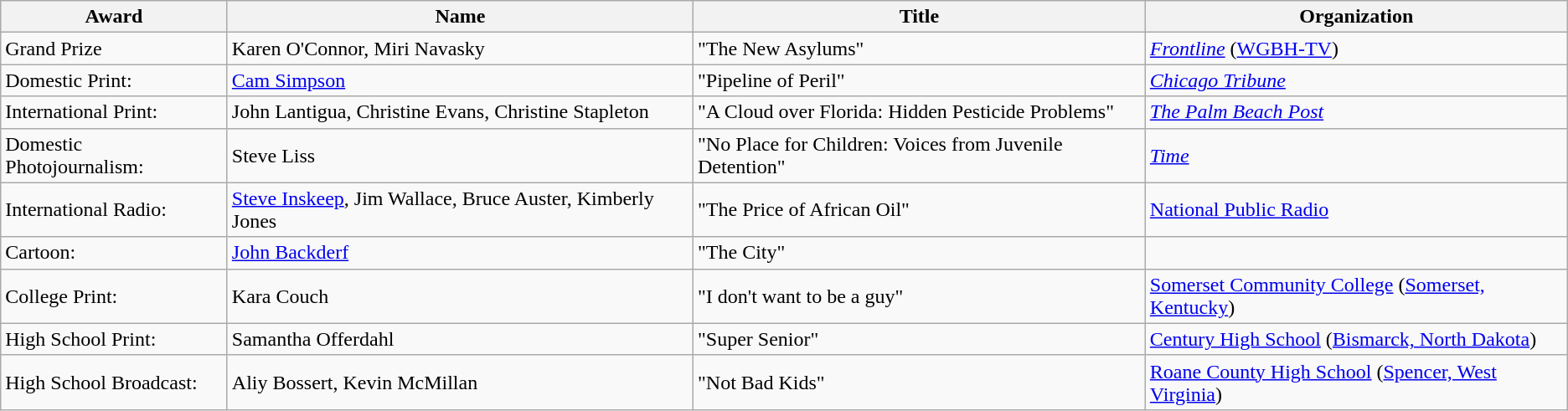<table class="wikitable">
<tr>
<th>Award</th>
<th>Name</th>
<th>Title</th>
<th>Organization</th>
</tr>
<tr>
<td>Grand Prize</td>
<td>Karen O'Connor, Miri Navasky</td>
<td>"The New Asylums"</td>
<td><em><a href='#'>Frontline</a></em> (<a href='#'>WGBH-TV</a>)</td>
</tr>
<tr>
<td>Domestic Print:</td>
<td><a href='#'>Cam Simpson</a></td>
<td>"Pipeline of Peril"</td>
<td><em><a href='#'>Chicago Tribune</a></em></td>
</tr>
<tr>
<td>International Print:</td>
<td>John Lantigua, Christine Evans, Christine Stapleton</td>
<td>"A Cloud over Florida: Hidden Pesticide Problems"</td>
<td><em><a href='#'>The Palm Beach Post</a></em></td>
</tr>
<tr>
<td>Domestic Photojournalism:</td>
<td>Steve Liss</td>
<td>"No Place for Children: Voices from Juvenile Detention"</td>
<td><em><a href='#'>Time</a></em></td>
</tr>
<tr>
<td>International Radio:</td>
<td><a href='#'>Steve Inskeep</a>, Jim Wallace, Bruce Auster, Kimberly Jones</td>
<td>"The Price of African Oil"</td>
<td><a href='#'>National Public Radio</a></td>
</tr>
<tr>
<td>Cartoon:</td>
<td><a href='#'>John Backderf</a></td>
<td>"The City"</td>
<td></td>
</tr>
<tr>
<td>College Print:</td>
<td>Kara Couch</td>
<td>"I don't want to be a guy"</td>
<td><a href='#'>Somerset Community College</a> (<a href='#'>Somerset, Kentucky</a>)</td>
</tr>
<tr>
<td>High School Print:</td>
<td>Samantha Offerdahl</td>
<td>"Super Senior"</td>
<td><a href='#'>Century High School</a> (<a href='#'>Bismarck, North Dakota</a>)</td>
</tr>
<tr>
<td>High School Broadcast:</td>
<td>Aliy Bossert, Kevin McMillan</td>
<td>"Not Bad Kids"</td>
<td><a href='#'>Roane County High School</a> (<a href='#'>Spencer, West Virginia</a>)</td>
</tr>
</table>
